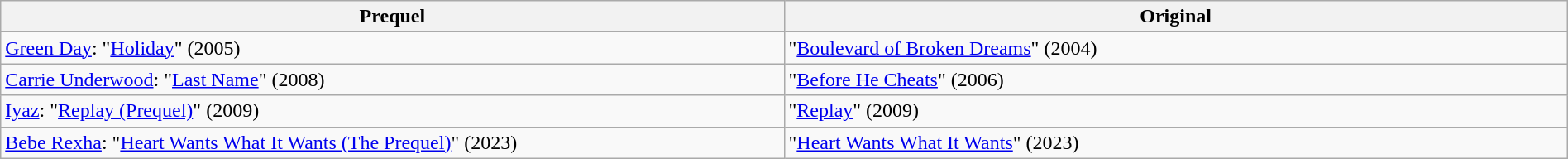<table class="wikitable sortable" style="width:100%;">
<tr>
<th width="50%">Prequel</th>
<th>Original</th>
</tr>
<tr>
<td><a href='#'>Green Day</a>: "<a href='#'>Holiday</a>" (2005)</td>
<td>"<a href='#'>Boulevard of Broken Dreams</a>" (2004)</td>
</tr>
<tr>
<td><a href='#'>Carrie Underwood</a>: "<a href='#'>Last Name</a>" (2008)</td>
<td>"<a href='#'>Before He Cheats</a>" (2006)</td>
</tr>
<tr>
<td><a href='#'>Iyaz</a>: "<a href='#'>Replay (Prequel)</a>" (2009)</td>
<td>"<a href='#'>Replay</a>" (2009)</td>
</tr>
<tr>
<td><a href='#'>Bebe Rexha</a>: "<a href='#'>Heart Wants What It Wants (The Prequel)</a>" (2023)</td>
<td>"<a href='#'>Heart Wants What It Wants</a>" (2023)</td>
</tr>
</table>
